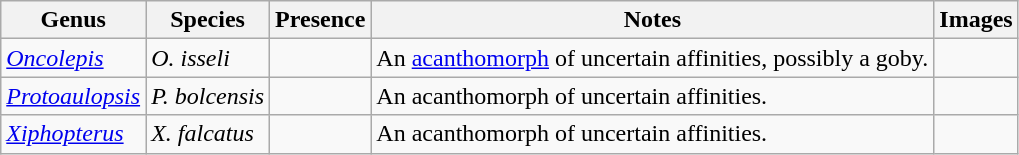<table class="wikitable" align="center">
<tr>
<th>Genus</th>
<th>Species</th>
<th>Presence</th>
<th>Notes</th>
<th>Images</th>
</tr>
<tr>
<td><em><a href='#'>Oncolepis</a></em></td>
<td><em>O. isseli</em></td>
<td></td>
<td>An <a href='#'>acanthomorph</a> of uncertain affinities, possibly a goby.</td>
<td></td>
</tr>
<tr>
<td><em><a href='#'>Protoaulopsis</a></em></td>
<td><em>P. bolcensis</em></td>
<td></td>
<td>An acanthomorph of uncertain affinities.</td>
<td></td>
</tr>
<tr>
<td><em><a href='#'>Xiphopterus</a></em></td>
<td><em>X. falcatus</em></td>
<td></td>
<td>An acanthomorph of uncertain affinities.</td>
<td></td>
</tr>
</table>
